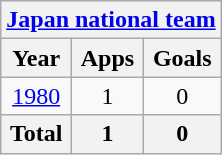<table class="wikitable" style="text-align:center">
<tr>
<th colspan=3><a href='#'>Japan national team</a></th>
</tr>
<tr>
<th>Year</th>
<th>Apps</th>
<th>Goals</th>
</tr>
<tr>
<td><a href='#'>1980</a></td>
<td>1</td>
<td>0</td>
</tr>
<tr>
<th>Total</th>
<th>1</th>
<th>0</th>
</tr>
</table>
